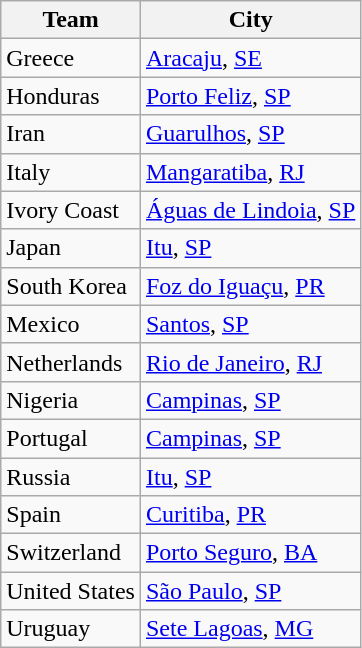<table class="wikitable">
<tr>
<th>Team</th>
<th>City</th>
</tr>
<tr>
<td>Greece</td>
<td><a href='#'>Aracaju</a>, <a href='#'>SE</a></td>
</tr>
<tr>
<td>Honduras</td>
<td><a href='#'>Porto Feliz</a>, <a href='#'>SP</a></td>
</tr>
<tr>
<td>Iran</td>
<td><a href='#'>Guarulhos</a>, <a href='#'>SP</a></td>
</tr>
<tr>
<td>Italy</td>
<td><a href='#'>Mangaratiba</a>, <a href='#'>RJ</a></td>
</tr>
<tr>
<td>Ivory Coast</td>
<td><a href='#'>Águas de Lindoia</a>, <a href='#'>SP</a></td>
</tr>
<tr>
<td>Japan</td>
<td><a href='#'>Itu</a>, <a href='#'>SP</a></td>
</tr>
<tr>
<td>South Korea</td>
<td><a href='#'>Foz do Iguaçu</a>, <a href='#'>PR</a></td>
</tr>
<tr>
<td>Mexico</td>
<td><a href='#'>Santos</a>, <a href='#'>SP</a></td>
</tr>
<tr>
<td>Netherlands</td>
<td><a href='#'>Rio de Janeiro</a>, <a href='#'>RJ</a></td>
</tr>
<tr>
<td>Nigeria</td>
<td><a href='#'>Campinas</a>, <a href='#'>SP</a></td>
</tr>
<tr>
<td>Portugal</td>
<td><a href='#'>Campinas</a>, <a href='#'>SP</a></td>
</tr>
<tr>
<td>Russia</td>
<td><a href='#'>Itu</a>, <a href='#'>SP</a></td>
</tr>
<tr>
<td>Spain</td>
<td><a href='#'>Curitiba</a>, <a href='#'>PR</a></td>
</tr>
<tr>
<td>Switzerland</td>
<td><a href='#'>Porto Seguro</a>, <a href='#'>BA</a></td>
</tr>
<tr>
<td>United States</td>
<td><a href='#'>São Paulo</a>, <a href='#'>SP</a></td>
</tr>
<tr>
<td>Uruguay</td>
<td><a href='#'>Sete Lagoas</a>, <a href='#'>MG</a></td>
</tr>
</table>
